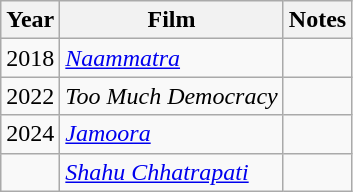<table class="wikitable sortable">
<tr>
<th scope="col">Year</th>
<th scope="col">Film</th>
<th scope="col">Notes</th>
</tr>
<tr>
<td>2018</td>
<td><em><a href='#'>Naammatra</a></em></td>
<td></td>
</tr>
<tr>
<td>2022</td>
<td><em>Too Much Democracy</em></td>
<td></td>
</tr>
<tr>
<td>2024</td>
<td><em><a href='#'>Jamoora</a></em></td>
<td></td>
</tr>
<tr>
<td></td>
<td><em><a href='#'>Shahu Chhatrapati</a></em></td>
<td></td>
</tr>
</table>
